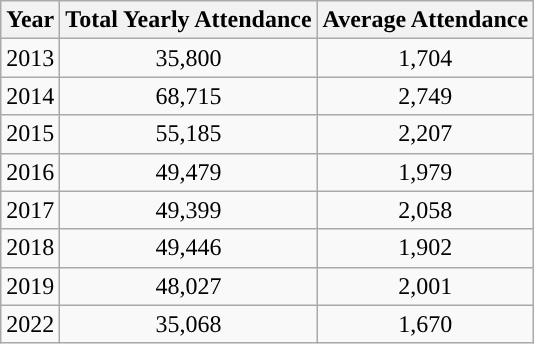<table class=wikitable style="text-align:center">
<tr>
<th>Year</th>
<th>Total Yearly Attendance</th>
<th>Average Attendance</th>
</tr>
<tr>
<td>2013</td>
<td>35,800</td>
<td>1,704</td>
</tr>
<tr>
<td>2014</td>
<td>68,715</td>
<td>2,749</td>
</tr>
<tr>
<td>2015</td>
<td>55,185</td>
<td>2,207</td>
</tr>
<tr>
<td>2016</td>
<td>49,479</td>
<td>1,979</td>
</tr>
<tr>
<td>2017</td>
<td>49,399</td>
<td>2,058</td>
</tr>
<tr>
<td>2018</td>
<td>49,446</td>
<td>1,902</td>
</tr>
<tr>
<td>2019</td>
<td>48,027</td>
<td>2,001</td>
</tr>
<tr>
<td>2022</td>
<td>35,068</td>
<td>1,670</td>
</tr>
</table>
